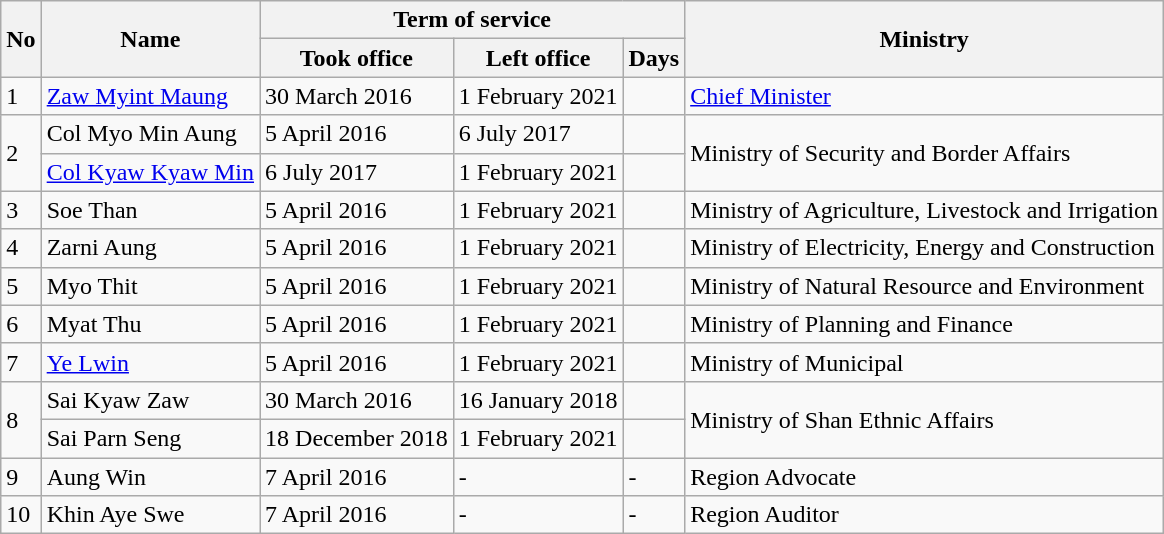<table class="wikitable">
<tr>
<th rowspan=2>No</th>
<th rowspan=2>Name</th>
<th colspan=3>Term of service</th>
<th rowspan=2>Ministry</th>
</tr>
<tr>
<th>Took office</th>
<th>Left office</th>
<th>Days</th>
</tr>
<tr>
<td>1</td>
<td><a href='#'>Zaw Myint Maung</a></td>
<td>30 March 2016</td>
<td>1 February 2021</td>
<td></td>
<td><a href='#'>Chief Minister</a></td>
</tr>
<tr>
<td rowspan="2">2</td>
<td>Col Myo Min Aung</td>
<td>5 April 2016</td>
<td>6 July 2017</td>
<td></td>
<td rowspan="2">Ministry of Security and Border Affairs</td>
</tr>
<tr>
<td><a href='#'>Col Kyaw Kyaw Min</a></td>
<td>6 July 2017</td>
<td>1 February 2021</td>
<td></td>
</tr>
<tr>
<td>3</td>
<td>Soe Than</td>
<td>5 April 2016</td>
<td>1 February 2021</td>
<td></td>
<td>Ministry of Agriculture, Livestock and Irrigation</td>
</tr>
<tr>
<td>4</td>
<td>Zarni Aung</td>
<td>5 April 2016</td>
<td>1 February 2021</td>
<td></td>
<td>Ministry of Electricity, Energy and Construction</td>
</tr>
<tr>
<td>5</td>
<td>Myo Thit</td>
<td>5 April 2016</td>
<td>1 February 2021</td>
<td></td>
<td>Ministry of Natural Resource and Environment</td>
</tr>
<tr>
<td>6</td>
<td>Myat Thu</td>
<td>5 April 2016</td>
<td>1 February 2021</td>
<td></td>
<td>Ministry of Planning and Finance</td>
</tr>
<tr>
<td>7</td>
<td><a href='#'>Ye Lwin</a></td>
<td>5 April 2016</td>
<td>1 February 2021</td>
<td></td>
<td>Ministry of Municipal</td>
</tr>
<tr>
<td rowspan=2>8</td>
<td>Sai Kyaw Zaw</td>
<td>30 March 2016</td>
<td>16 January 2018</td>
<td></td>
<td rowspan=2>Ministry of Shan Ethnic Affairs</td>
</tr>
<tr>
<td>Sai Parn Seng</td>
<td>18 December 2018</td>
<td>1 February 2021</td>
<td></td>
</tr>
<tr>
<td>9</td>
<td>Aung Win</td>
<td>7 April 2016</td>
<td>-</td>
<td>-</td>
<td>Region Advocate</td>
</tr>
<tr>
<td>10</td>
<td>Khin Aye Swe</td>
<td>7 April 2016</td>
<td>-</td>
<td>-</td>
<td>Region Auditor</td>
</tr>
</table>
